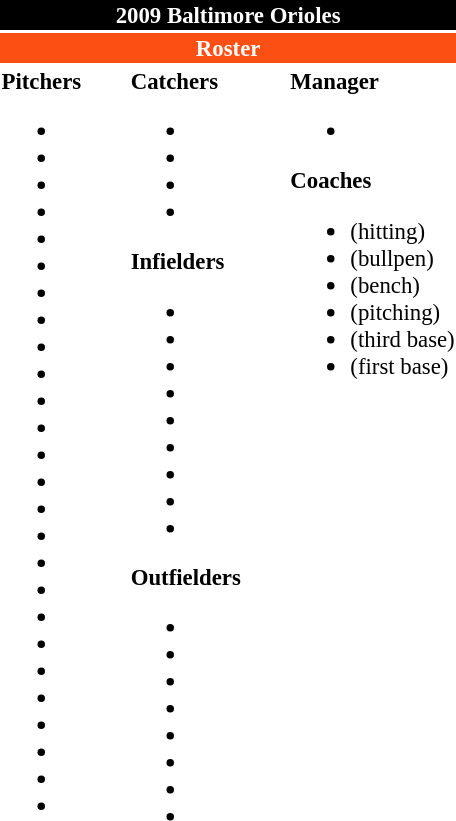<table class="toccolours" style="font-size: 95%;">
<tr>
<th colspan=5 style="background:black; color:#fff; text-align:center;">2009 Baltimore Orioles</th>
</tr>
<tr>
<th colspan=5 style="background:#fb4f14; color:white; text-align:center;">Roster</th>
</tr>
<tr>
<td valign="top"><strong>Pitchers</strong><br><ul><li></li><li></li><li></li><li></li><li></li><li></li><li></li><li></li><li></li><li></li><li></li><li></li><li></li><li></li><li></li><li></li><li></li><li></li><li></li><li></li><li></li><li></li><li></li><li></li><li></li><li></li></ul></td>
<td style="width:25px;"></td>
<td valign="top"><strong>Catchers</strong><br><ul><li></li><li></li><li></li><li></li></ul><strong>Infielders</strong><ul><li></li><li></li><li></li><li></li><li></li><li></li><li></li><li></li><li></li></ul><strong>Outfielders</strong><ul><li></li><li></li><li></li><li></li><li></li><li></li><li></li><li></li></ul></td>
<td style="width:25px;"></td>
<td valign="top"><strong>Manager</strong><br><ul><li></li></ul><strong>Coaches</strong><ul><li> (hitting)</li><li> (bullpen)</li><li> (bench)</li><li> (pitching)</li><li> (third base)</li><li> (first base)</li></ul></td>
</tr>
</table>
